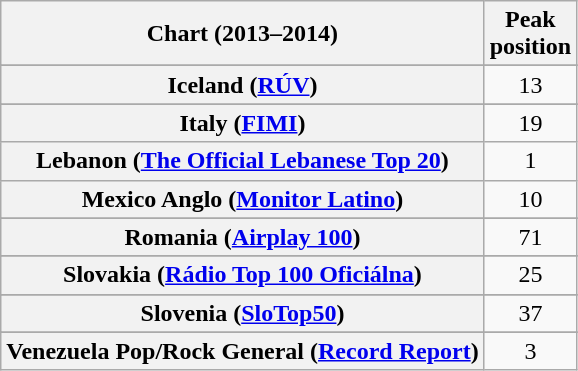<table class="wikitable sortable plainrowheaders" style="text-align:center">
<tr>
<th scope="col">Chart (2013–2014)</th>
<th scope="col">Peak<br>position</th>
</tr>
<tr>
</tr>
<tr>
</tr>
<tr>
</tr>
<tr>
</tr>
<tr>
</tr>
<tr>
</tr>
<tr>
</tr>
<tr>
</tr>
<tr>
</tr>
<tr>
</tr>
<tr>
</tr>
<tr>
</tr>
<tr>
</tr>
<tr>
</tr>
<tr>
</tr>
<tr>
<th scope="row">Iceland (<a href='#'>RÚV</a>)</th>
<td>13</td>
</tr>
<tr>
</tr>
<tr>
</tr>
<tr>
<th scope="row">Italy (<a href='#'>FIMI</a>)</th>
<td>19</td>
</tr>
<tr>
<th scope="row">Lebanon (<a href='#'>The Official Lebanese Top 20</a>)</th>
<td>1</td>
</tr>
<tr>
<th scope="row">Mexico Anglo (<a href='#'>Monitor Latino</a>)</th>
<td>10</td>
</tr>
<tr>
</tr>
<tr>
</tr>
<tr>
</tr>
<tr>
<th scope="row">Romania (<a href='#'>Airplay 100</a>)</th>
<td>71</td>
</tr>
<tr>
</tr>
<tr>
<th scope="row">Slovakia (<a href='#'>Rádio Top 100 Oficiálna</a>)</th>
<td>25</td>
</tr>
<tr>
</tr>
<tr>
<th scope="row">Slovenia (<a href='#'>SloTop50</a>)</th>
<td>37</td>
</tr>
<tr>
</tr>
<tr>
</tr>
<tr>
</tr>
<tr>
</tr>
<tr>
</tr>
<tr>
</tr>
<tr>
</tr>
<tr>
</tr>
<tr>
</tr>
<tr>
</tr>
<tr>
</tr>
<tr>
</tr>
<tr>
<th scope="row">Venezuela Pop/Rock General (<a href='#'>Record Report</a>)</th>
<td>3</td>
</tr>
</table>
